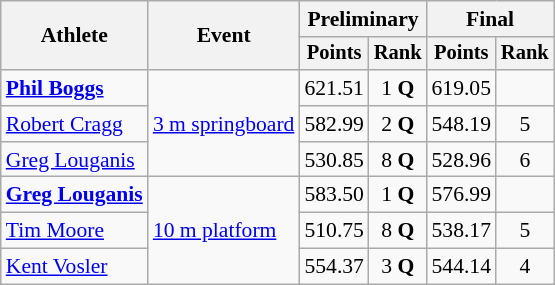<table class=wikitable style=font-size:90%;text-align:center>
<tr>
<th rowspan=2>Athlete</th>
<th rowspan=2>Event</th>
<th colspan=2>Preliminary</th>
<th colspan=2>Final</th>
</tr>
<tr style=font-size:95%>
<th>Points</th>
<th>Rank</th>
<th>Points</th>
<th>Rank</th>
</tr>
<tr>
<td align=left><strong><a href='#'>Phil Boggs</a></strong></td>
<td align=left rowspan=3><a href='#'>3 m springboard</a></td>
<td>621.51</td>
<td>1 <strong>Q</strong></td>
<td>619.05</td>
<td></td>
</tr>
<tr>
<td align=left><a href='#'>Robert Cragg</a></td>
<td>582.99</td>
<td>2 <strong>Q</strong></td>
<td>548.19</td>
<td>5</td>
</tr>
<tr>
<td align=left><a href='#'>Greg Louganis</a></td>
<td>530.85</td>
<td>8 <strong>Q</strong></td>
<td>528.96</td>
<td>6</td>
</tr>
<tr>
<td align=left><strong><a href='#'>Greg Louganis</a></strong></td>
<td align=left rowspan=3><a href='#'>10 m platform</a></td>
<td>583.50</td>
<td>1 <strong>Q</strong></td>
<td>576.99</td>
<td></td>
</tr>
<tr>
<td align=left><a href='#'>Tim Moore</a></td>
<td>510.75</td>
<td>8 <strong>Q</strong></td>
<td>538.17</td>
<td>5</td>
</tr>
<tr>
<td align=left><a href='#'>Kent Vosler</a></td>
<td>554.37</td>
<td>3 <strong>Q</strong></td>
<td>544.14</td>
<td>4</td>
</tr>
</table>
